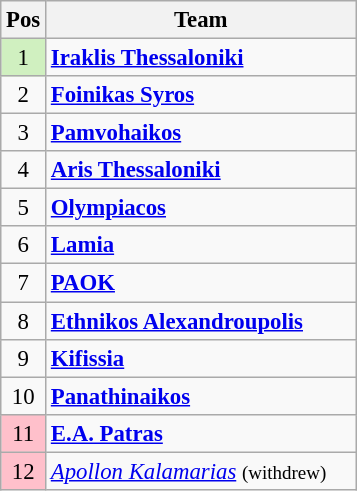<table class="wikitable" style="text-align: center; font-size:95%">
<tr>
<th width="20">Pos</th>
<th width="200">Team</th>
</tr>
<tr>
<td bgcolor="D0F0C0">1</td>
<td align="left"><strong><a href='#'>Iraklis Thessaloniki</a></strong></td>
</tr>
<tr>
<td>2</td>
<td align="left"><strong><a href='#'>Foinikas Syros</a></strong></td>
</tr>
<tr>
<td>3</td>
<td align="left"><strong><a href='#'>Pamvohaikos</a></strong></td>
</tr>
<tr>
<td>4</td>
<td align="left"><strong><a href='#'>Aris Thessaloniki</a></strong></td>
</tr>
<tr>
<td>5</td>
<td align="left"><strong><a href='#'>Olympiacos</a></strong></td>
</tr>
<tr>
<td>6</td>
<td align="left"><strong><a href='#'>Lamia</a></strong></td>
</tr>
<tr>
<td>7</td>
<td align="left"><strong><a href='#'>PAOK</a></strong></td>
</tr>
<tr>
<td>8</td>
<td align="left"><strong><a href='#'>Ethnikos Alexandroupolis</a></strong></td>
</tr>
<tr>
<td>9</td>
<td align="left"><strong><a href='#'>Kifissia</a></strong></td>
</tr>
<tr>
<td>10</td>
<td align="left"><strong><a href='#'>Panathinaikos</a></strong></td>
</tr>
<tr>
<td bgcolor="ffc0cb">11</td>
<td align="left"><strong><a href='#'>E.A. Patras</a></strong></td>
</tr>
<tr>
<td bgcolor="ffc0cb">12</td>
<td align="left"><em><a href='#'>Apollon Kalamarias</a></em> <small>(withdrew)</small></td>
</tr>
</table>
